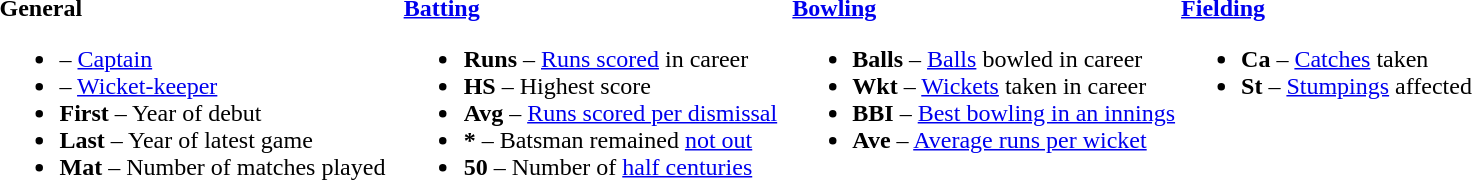<table>
<tr>
<td valign="top" style="width:26%"><br><strong>General</strong><ul><li> – <a href='#'>Captain</a></li><li> – <a href='#'>Wicket-keeper</a></li><li><strong>First</strong> – Year of debut</li><li><strong>Last</strong> – Year of latest game</li><li><strong>Mat</strong> – Number of matches played</li></ul></td>
<td valign="top" style="width:25%"><br><strong><a href='#'>Batting</a></strong><ul><li><strong>Runs</strong> – <a href='#'>Runs scored</a> in career</li><li><strong>HS</strong> – Highest score</li><li><strong>Avg</strong> – <a href='#'>Runs scored per dismissal</a></li><li><strong>*</strong> – Batsman remained <a href='#'>not out</a></li><li><strong>50</strong> – Number of <a href='#'>half centuries</a></li></ul></td>
<td valign="top" style="width:25%"><br><strong><a href='#'>Bowling</a></strong><ul><li><strong>Balls</strong> – <a href='#'>Balls</a> bowled in career</li><li><strong>Wkt</strong> – <a href='#'>Wickets</a> taken in career</li><li><strong>BBI</strong> – <a href='#'>Best bowling in an innings</a></li><li><strong>Ave</strong> – <a href='#'>Average runs per wicket</a></li></ul></td>
<td valign="top" style="width:24%"><br><strong><a href='#'>Fielding</a></strong><ul><li><strong>Ca</strong> – <a href='#'>Catches</a> taken</li><li><strong>St</strong> – <a href='#'>Stumpings</a> affected</li></ul></td>
</tr>
</table>
